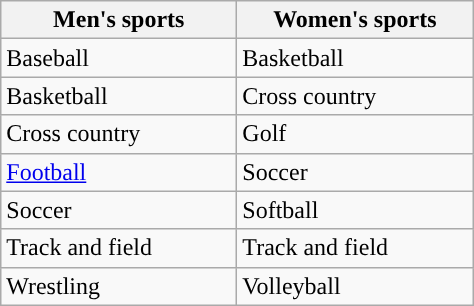<table class="wikitable"; style= "text-align: ">
<tr>
<th width=150px>Men's sports</th>
<th width=150px>Women's sports</th>
</tr>
<tr>
<td>Baseball</td>
<td>Basketball</td>
</tr>
<tr>
<td>Basketball</td>
<td>Cross country</td>
</tr>
<tr>
<td>Cross country</td>
<td>Golf</td>
</tr>
<tr>
<td><a href='#'>Football</a></td>
<td>Soccer</td>
</tr>
<tr>
<td>Soccer</td>
<td>Softball</td>
</tr>
<tr>
<td>Track and field</td>
<td>Track and field</td>
</tr>
<tr>
<td>Wrestling</td>
<td>Volleyball</td>
</tr>
</table>
